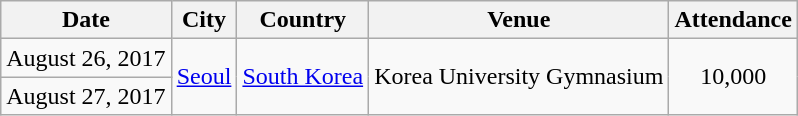<table class="wikitable" style="text-align:center;">
<tr>
<th>Date</th>
<th>City</th>
<th>Country</th>
<th>Venue</th>
<th>Attendance</th>
</tr>
<tr>
<td>August 26, 2017</td>
<td rowspan="2"><a href='#'>Seoul</a></td>
<td rowspan="2"><a href='#'>South Korea</a></td>
<td rowspan="2">Korea University Gymnasium</td>
<td rowspan="2">10,000</td>
</tr>
<tr>
<td>August 27, 2017</td>
</tr>
</table>
